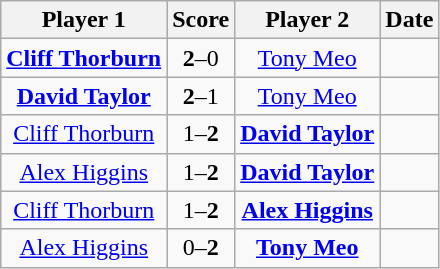<table class="wikitable" style="text-align: center">
<tr>
<th>Player 1</th>
<th>Score</th>
<th>Player 2</th>
<th>Date</th>
</tr>
<tr>
<td> <strong><a href='#'>Cliff Thorburn</a></strong></td>
<td><strong>2</strong>–0</td>
<td> <a href='#'>Tony Meo</a></td>
<td></td>
</tr>
<tr>
<td> <strong><a href='#'>David Taylor</a></strong></td>
<td><strong>2</strong>–1</td>
<td> <a href='#'>Tony Meo</a></td>
<td></td>
</tr>
<tr>
<td> <a href='#'>Cliff Thorburn</a></td>
<td>1–<strong>2</strong></td>
<td> <strong><a href='#'>David Taylor</a></strong></td>
<td></td>
</tr>
<tr>
<td> <a href='#'>Alex Higgins</a></td>
<td>1–<strong>2</strong></td>
<td> <strong><a href='#'>David Taylor</a></strong></td>
<td></td>
</tr>
<tr>
<td> <a href='#'>Cliff Thorburn</a></td>
<td>1–<strong>2</strong></td>
<td> <strong><a href='#'>Alex Higgins</a></strong></td>
<td></td>
</tr>
<tr>
<td> <a href='#'>Alex Higgins</a></td>
<td>0–<strong>2</strong></td>
<td> <strong><a href='#'>Tony Meo</a></strong></td>
<td></td>
</tr>
</table>
